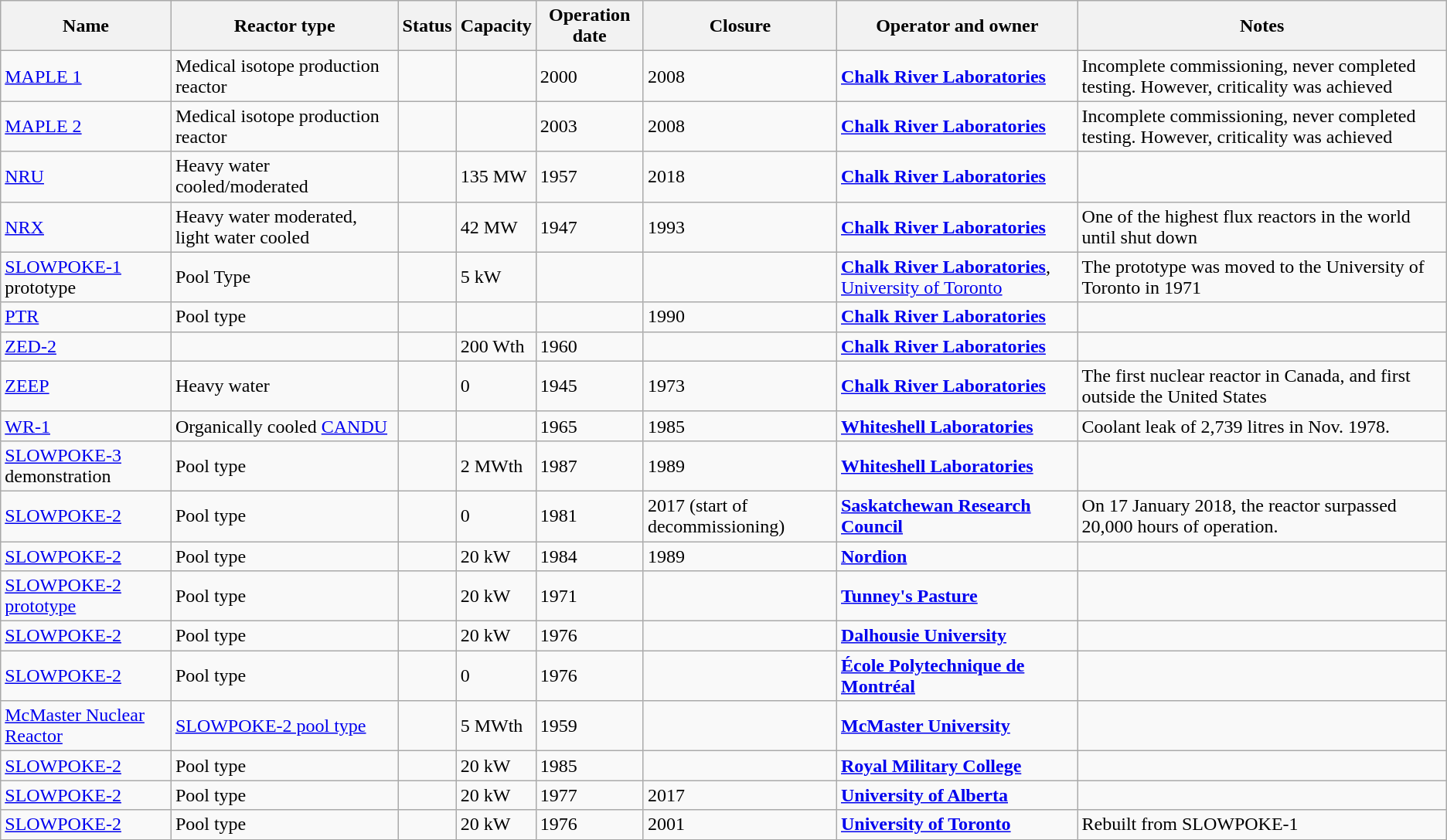<table class="wikitable">
<tr>
<th>Name</th>
<th>Reactor type</th>
<th>Status</th>
<th>Capacity</th>
<th>Operation date</th>
<th>Closure</th>
<th>Operator and owner</th>
<th>Notes</th>
</tr>
<tr>
<td><a href='#'>MAPLE 1</a></td>
<td>Medical isotope production reactor</td>
<td></td>
<td></td>
<td>2000</td>
<td>2008</td>
<td><strong><a href='#'>Chalk River Laboratories</a></strong></td>
<td>Incomplete commissioning, never completed testing. However, criticality was achieved</td>
</tr>
<tr>
<td><a href='#'>MAPLE 2</a></td>
<td>Medical isotope production reactor</td>
<td></td>
<td></td>
<td>2003</td>
<td>2008</td>
<td><strong><a href='#'>Chalk River Laboratories</a></strong></td>
<td>Incomplete commissioning, never completed testing. However, criticality was achieved</td>
</tr>
<tr>
<td><a href='#'>NRU</a></td>
<td>Heavy water cooled/moderated</td>
<td></td>
<td>135 MW</td>
<td>1957</td>
<td>2018</td>
<td><strong><a href='#'>Chalk River Laboratories</a></strong></td>
<td></td>
</tr>
<tr>
<td><a href='#'>NRX</a></td>
<td>Heavy water moderated, light water cooled</td>
<td></td>
<td>42 MW</td>
<td>1947</td>
<td>1993</td>
<td><strong><a href='#'>Chalk River Laboratories</a></strong></td>
<td>One of the highest flux reactors in the world until shut down</td>
</tr>
<tr>
<td><a href='#'>SLOWPOKE-1</a> prototype</td>
<td>Pool Type</td>
<td></td>
<td>5 kW</td>
<td></td>
<td></td>
<td><strong><a href='#'>Chalk River Laboratories</a></strong>, <a href='#'>University of Toronto</a></td>
<td>The prototype was moved to the University of Toronto in 1971</td>
</tr>
<tr>
<td><a href='#'>PTR</a></td>
<td>Pool type</td>
<td></td>
<td></td>
<td></td>
<td>1990</td>
<td><strong><a href='#'>Chalk River Laboratories</a></strong></td>
<td></td>
</tr>
<tr>
<td><a href='#'>ZED-2</a></td>
<td></td>
<td></td>
<td>200 Wth</td>
<td>1960</td>
<td></td>
<td><strong><a href='#'>Chalk River Laboratories</a></strong></td>
<td></td>
</tr>
<tr>
<td><a href='#'>ZEEP</a></td>
<td>Heavy water</td>
<td></td>
<td>0</td>
<td>1945</td>
<td>1973</td>
<td><strong><a href='#'>Chalk River Laboratories</a></strong></td>
<td>The first nuclear reactor in Canada, and first outside the United States</td>
</tr>
<tr>
<td><a href='#'>WR-1</a></td>
<td>Organically cooled <a href='#'>CANDU</a></td>
<td></td>
<td></td>
<td>1965</td>
<td>1985</td>
<td><strong><a href='#'>Whiteshell Laboratories</a></strong></td>
<td>Coolant leak of 2,739 litres in Nov. 1978.</td>
</tr>
<tr>
<td><a href='#'>SLOWPOKE-3</a> demonstration</td>
<td>Pool type</td>
<td></td>
<td>2 MWth</td>
<td>1987</td>
<td>1989</td>
<td><strong><a href='#'>Whiteshell Laboratories</a></strong></td>
<td></td>
</tr>
<tr>
<td><a href='#'>SLOWPOKE-2</a></td>
<td>Pool type</td>
<td></td>
<td>0</td>
<td>1981</td>
<td>2017 (start of decommissioning)</td>
<td><strong><a href='#'>Saskatchewan Research Council</a></strong></td>
<td>On 17 January 2018, the reactor surpassed 20,000 hours of operation.</td>
</tr>
<tr>
<td><a href='#'>SLOWPOKE-2</a></td>
<td>Pool type</td>
<td></td>
<td>20 kW</td>
<td>1984</td>
<td>1989</td>
<td><strong><a href='#'>Nordion</a></strong></td>
<td></td>
</tr>
<tr>
<td><a href='#'>SLOWPOKE-2 prototype</a></td>
<td>Pool type</td>
<td></td>
<td>20 kW</td>
<td>1971</td>
<td></td>
<td><strong><a href='#'>Tunney's Pasture</a></strong></td>
<td></td>
</tr>
<tr>
<td><a href='#'>SLOWPOKE-2</a></td>
<td>Pool type</td>
<td></td>
<td>20 kW</td>
<td>1976</td>
<td></td>
<td><strong><a href='#'>Dalhousie University</a></strong></td>
<td></td>
</tr>
<tr>
<td><a href='#'>SLOWPOKE-2</a></td>
<td>Pool type</td>
<td></td>
<td>0</td>
<td>1976</td>
<td></td>
<td><strong><a href='#'>École Polytechnique de Montréal</a></strong></td>
<td></td>
</tr>
<tr>
<td><a href='#'>McMaster Nuclear Reactor</a></td>
<td><a href='#'>SLOWPOKE-2 pool type</a></td>
<td></td>
<td>5 MWth</td>
<td>1959</td>
<td></td>
<td><strong><a href='#'>McMaster University</a></strong></td>
<td></td>
</tr>
<tr>
<td><a href='#'>SLOWPOKE-2</a></td>
<td>Pool type</td>
<td></td>
<td>20 kW</td>
<td>1985</td>
<td></td>
<td><strong><a href='#'>Royal Military College</a></strong></td>
<td></td>
</tr>
<tr>
<td><a href='#'>SLOWPOKE-2</a></td>
<td>Pool type</td>
<td></td>
<td>20 kW</td>
<td>1977</td>
<td>2017</td>
<td><strong><a href='#'>University of Alberta</a></strong></td>
<td></td>
</tr>
<tr>
<td><a href='#'>SLOWPOKE-2</a></td>
<td>Pool type</td>
<td></td>
<td>20 kW</td>
<td>1976</td>
<td>2001</td>
<td><strong><a href='#'>University of Toronto</a></strong></td>
<td>Rebuilt from SLOWPOKE-1</td>
</tr>
</table>
